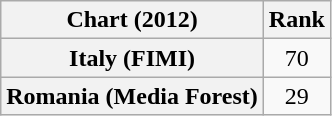<table class="wikitable sortable plainrowheaders">
<tr>
<th>Chart (2012)</th>
<th>Rank</th>
</tr>
<tr>
<th scope="row">Italy (FIMI)</th>
<td style="text-align:center;">70</td>
</tr>
<tr>
<th scope="row">Romania (Media Forest)</th>
<td style="text-align:center;">29</td>
</tr>
</table>
